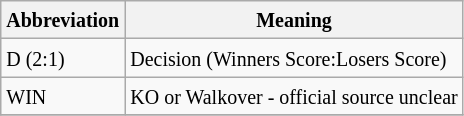<table class="wikitable">
<tr>
<th><small>Abbreviation</small></th>
<th><small>Meaning</small></th>
</tr>
<tr>
<td><small>D (2:1)</small></td>
<td><small>Decision (Winners Score:Losers Score)</small></td>
</tr>
<tr>
<td><small>WIN</small></td>
<td><small>KO or Walkover - official source unclear</small></td>
</tr>
<tr>
</tr>
</table>
